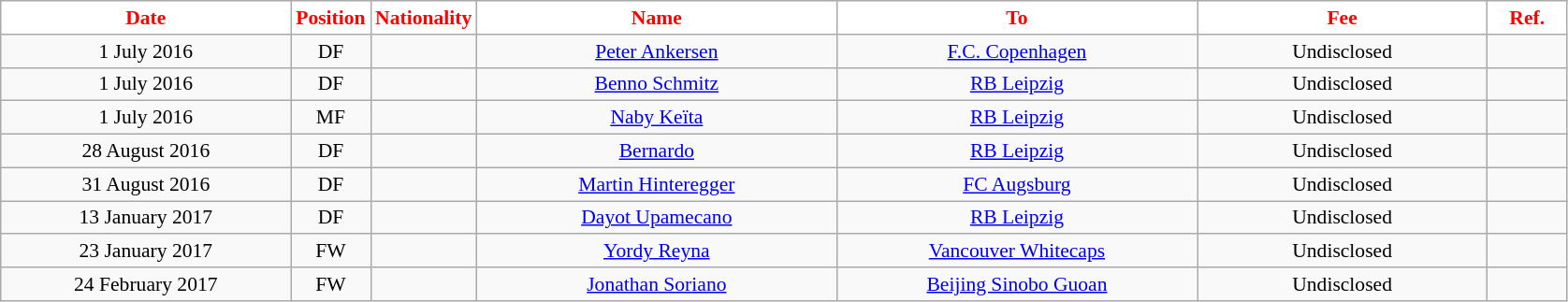<table class="wikitable"  style="text-align:center; font-size:90%; ">
<tr>
<th style="background:#FFFFFF; color:#FF0000; width:200px;">Date</th>
<th style="background:#FFFFFF; color:#FF0000; width:50px;">Position</th>
<th style="background:#FFFFFF; color:#FF0000; width:50px;">Nationality</th>
<th style="background:#FFFFFF; color:#FF0000; width:250px;">Name</th>
<th style="background:#FFFFFF; color:#FF0000; width:250px;">To</th>
<th style="background:#FFFFFF; color:#FF0000; width:200px;">Fee</th>
<th style="background:#FFFFFF; color:#FF0000; width:50px;">Ref.</th>
</tr>
<tr>
<td>1 July 2016</td>
<td>DF</td>
<td></td>
<td><a href='#'>Peter Ankersen</a></td>
<td><a href='#'>F.C. Copenhagen</a></td>
<td>Undisclosed</td>
<td></td>
</tr>
<tr>
<td>1 July 2016</td>
<td>DF</td>
<td></td>
<td><a href='#'>Benno Schmitz</a></td>
<td><a href='#'>RB Leipzig</a></td>
<td>Undisclosed</td>
<td></td>
</tr>
<tr>
<td>1 July 2016</td>
<td>MF</td>
<td></td>
<td><a href='#'>Naby Keïta</a></td>
<td><a href='#'>RB Leipzig</a></td>
<td>Undisclosed</td>
<td></td>
</tr>
<tr>
<td>28 August 2016</td>
<td>DF</td>
<td></td>
<td><a href='#'>Bernardo</a></td>
<td><a href='#'>RB Leipzig</a></td>
<td>Undisclosed</td>
<td></td>
</tr>
<tr>
<td>31 August 2016</td>
<td>DF</td>
<td></td>
<td><a href='#'>Martin Hinteregger</a></td>
<td><a href='#'>FC Augsburg</a></td>
<td>Undisclosed</td>
<td></td>
</tr>
<tr>
<td>13 January 2017</td>
<td>DF</td>
<td></td>
<td><a href='#'>Dayot Upamecano</a></td>
<td><a href='#'>RB Leipzig</a></td>
<td>Undisclosed</td>
<td></td>
</tr>
<tr>
<td>23 January 2017</td>
<td>FW</td>
<td></td>
<td><a href='#'>Yordy Reyna</a></td>
<td><a href='#'>Vancouver Whitecaps</a></td>
<td>Undisclosed</td>
<td></td>
</tr>
<tr>
<td>24 February 2017</td>
<td>FW</td>
<td></td>
<td><a href='#'>Jonathan Soriano</a></td>
<td><a href='#'>Beijing Sinobo Guoan</a></td>
<td>Undisclosed</td>
<td></td>
</tr>
</table>
